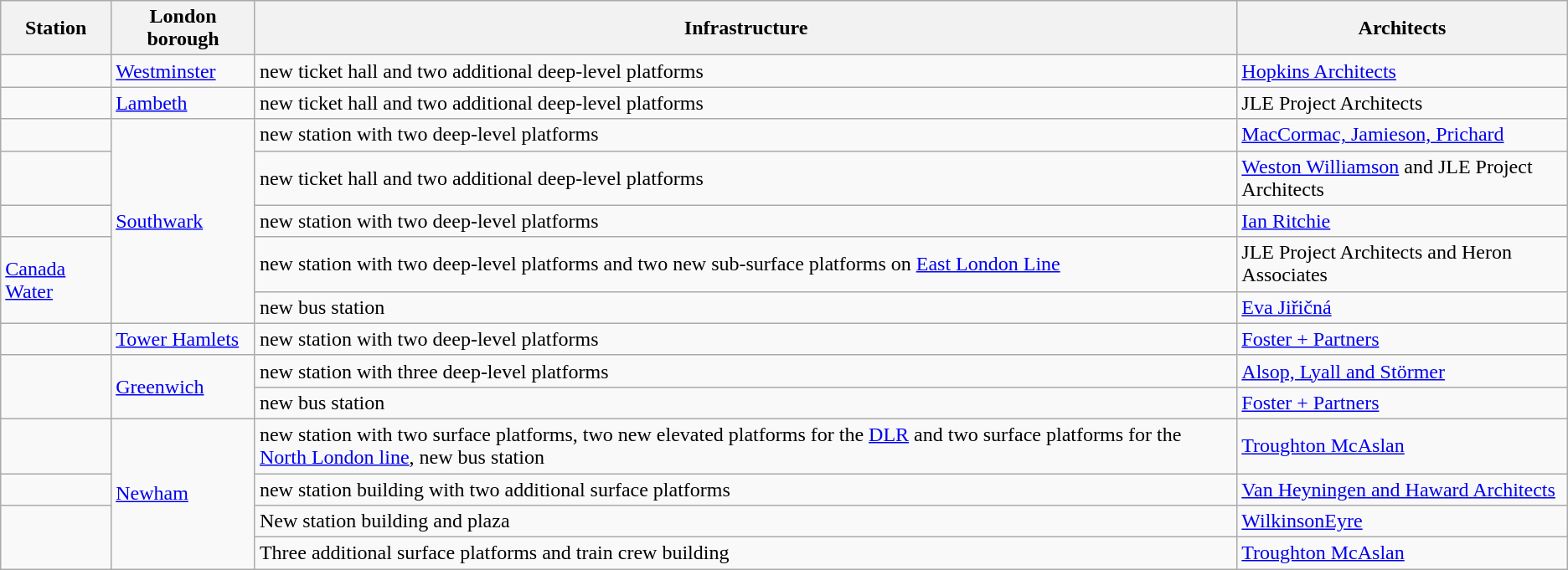<table class="wikitable">
<tr>
<th>Station</th>
<th>London borough</th>
<th>Infrastructure</th>
<th>Architects</th>
</tr>
<tr>
<td></td>
<td><a href='#'>Westminster</a></td>
<td>new ticket hall and two additional deep-level platforms</td>
<td><a href='#'>Hopkins Architects</a></td>
</tr>
<tr>
<td></td>
<td><a href='#'>Lambeth</a></td>
<td>new ticket hall and two additional deep-level platforms</td>
<td>JLE Project Architects</td>
</tr>
<tr>
<td></td>
<td rowspan="5"><a href='#'>Southwark</a></td>
<td>new station with two deep-level platforms</td>
<td><a href='#'>MacCormac, Jamieson, Prichard</a></td>
</tr>
<tr>
<td></td>
<td>new ticket hall and two additional deep-level platforms</td>
<td><a href='#'>Weston Williamson</a> and JLE Project Architects</td>
</tr>
<tr>
<td></td>
<td>new station with two deep-level platforms</td>
<td><a href='#'>Ian Ritchie</a></td>
</tr>
<tr>
<td rowspan="2"><a href='#'>Canada Water</a></td>
<td>new station with two deep-level platforms and two new sub-surface platforms on <a href='#'>East London Line</a></td>
<td>JLE Project Architects and Heron Associates</td>
</tr>
<tr>
<td>new bus station</td>
<td><a href='#'>Eva Jiřičná</a></td>
</tr>
<tr>
<td></td>
<td><a href='#'>Tower Hamlets</a></td>
<td>new station with two deep-level platforms</td>
<td><a href='#'>Foster + Partners</a></td>
</tr>
<tr>
<td rowspan="2"></td>
<td rowspan="2"><a href='#'>Greenwich</a></td>
<td>new station with three deep-level platforms</td>
<td><a href='#'>Alsop, Lyall and Störmer</a></td>
</tr>
<tr>
<td>new bus station</td>
<td><a href='#'>Foster + Partners</a></td>
</tr>
<tr>
<td></td>
<td rowspan="4"><a href='#'>Newham</a></td>
<td>new station with two surface platforms, two new elevated platforms for the <a href='#'>DLR</a> and two surface platforms for the <a href='#'>North London line</a>, new bus station</td>
<td><a href='#'>Troughton McAslan</a></td>
</tr>
<tr>
<td></td>
<td>new station building with two additional surface platforms</td>
<td><a href='#'>Van Heyningen and Haward Architects</a></td>
</tr>
<tr>
<td rowspan="2"></td>
<td>New station building and plaza</td>
<td><a href='#'>WilkinsonEyre</a></td>
</tr>
<tr>
<td>Three additional surface platforms and train crew building</td>
<td><a href='#'>Troughton McAslan</a></td>
</tr>
</table>
